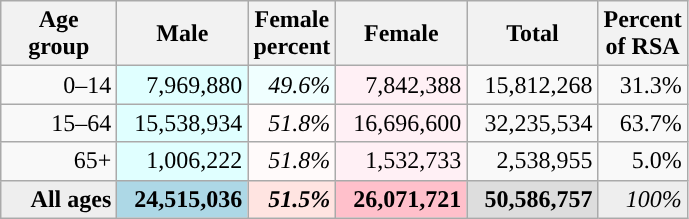<table class="wikitable">
<tr>
<th style="width:70px;">Age group</th>
<th style="width:80px;">Male</th>
<th style="width:30px">Female percent</th>
<th style="width:80px;">Female</th>
<th style="width:80px;">Total</th>
<th style="width:50px;">Percent of RSA</th>
</tr>
<tr style="text-align:right;">
<td>0–14</td>
<td style="background:lightcyan">7,969,880</td>
<td style="background:azure"><em>49.6%</em></td>
<td style="background:lavenderblush">7,842,388</td>
<td>15,812,268</td>
<td>31.3%</td>
</tr>
<tr style="text-align:right;">
<td>15–64</td>
<td style="background:lightcyan">15,538,934</td>
<td style="background:snow"><em>51.8%</em></td>
<td style="background:lavenderblush">16,696,600</td>
<td>32,235,534</td>
<td>63.7%</td>
</tr>
<tr style="text-align:right;">
<td>65+</td>
<td style="background:lightcyan">1,006,222</td>
<td style="background:snow"><em>51.8%</em></td>
<td style="background:lavenderblush">1,532,733</td>
<td>2,538,955</td>
<td>5.0%</td>
</tr>
<tr style="text-align:right;">
<td style="background:#eee"><strong>All ages</strong></td>
<td style="background:lightblue"><strong>24,515,036</strong></td>
<td style="background:mistyrose"><strong><em>51.5%</em></strong></td>
<td style="background:pink"><strong>26,071,721</strong></td>
<td style="background:#ddd"><strong>50,586,757</strong></td>
<td style="background:#eee"><em>100%</em></td>
</tr>
</table>
